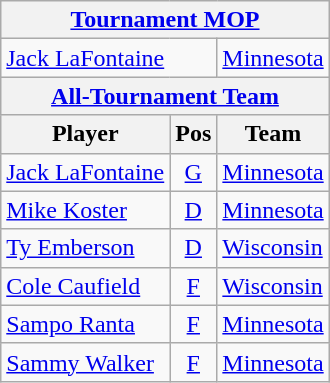<table class="wikitable">
<tr>
<th colspan=3><a href='#'>Tournament MOP</a></th>
</tr>
<tr>
<td colspan=2><a href='#'>Jack LaFontaine</a></td>
<td><a href='#'>Minnesota</a></td>
</tr>
<tr>
<th colspan=3><a href='#'>All-Tournament Team</a></th>
</tr>
<tr>
<th>Player</th>
<th>Pos</th>
<th>Team</th>
</tr>
<tr>
<td><a href='#'>Jack LaFontaine</a></td>
<td style="text-align:center;"><a href='#'>G</a></td>
<td><a href='#'>Minnesota</a></td>
</tr>
<tr>
<td><a href='#'>Mike Koster</a></td>
<td style="text-align:center;"><a href='#'>D</a></td>
<td><a href='#'>Minnesota</a></td>
</tr>
<tr>
<td><a href='#'>Ty Emberson</a></td>
<td style="text-align:center;"><a href='#'>D</a></td>
<td><a href='#'>Wisconsin</a></td>
</tr>
<tr>
<td><a href='#'>Cole Caufield</a></td>
<td style="text-align:center;"><a href='#'>F</a></td>
<td><a href='#'>Wisconsin</a></td>
</tr>
<tr>
<td><a href='#'>Sampo Ranta</a></td>
<td style="text-align:center;"><a href='#'>F</a></td>
<td><a href='#'>Minnesota</a></td>
</tr>
<tr>
<td><a href='#'>Sammy Walker</a></td>
<td style="text-align:center;"><a href='#'>F</a></td>
<td><a href='#'>Minnesota</a></td>
</tr>
</table>
